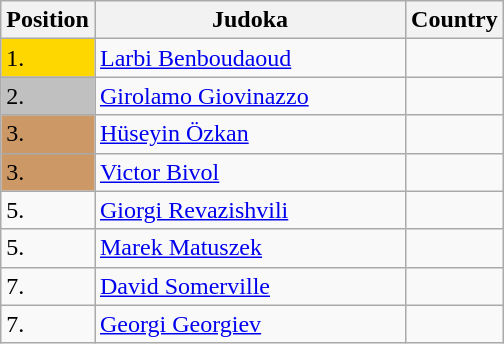<table class=wikitable>
<tr>
<th width=10>Position</th>
<th width=200>Judoka</th>
<th width=10>Country</th>
</tr>
<tr>
<td bgcolor=gold>1.</td>
<td><a href='#'>Larbi Benboudaoud</a></td>
<td></td>
</tr>
<tr>
<td bgcolor="silver">2.</td>
<td><a href='#'>Girolamo Giovinazzo</a></td>
<td></td>
</tr>
<tr>
<td bgcolor="CC9966">3.</td>
<td><a href='#'>Hüseyin Özkan</a></td>
<td></td>
</tr>
<tr>
<td bgcolor=CC9966>3.</td>
<td><a href='#'>Victor Bivol</a></td>
<td></td>
</tr>
<tr>
<td>5.</td>
<td><a href='#'>Giorgi Revazishvili</a></td>
<td></td>
</tr>
<tr>
<td>5.</td>
<td><a href='#'>Marek Matuszek</a></td>
<td></td>
</tr>
<tr>
<td>7.</td>
<td><a href='#'>David Somerville</a></td>
<td></td>
</tr>
<tr>
<td>7.</td>
<td><a href='#'>Georgi Georgiev</a></td>
<td></td>
</tr>
</table>
